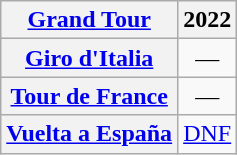<table class="wikitable plainrowheaders">
<tr>
<th scope="col"><a href='#'>Grand Tour</a></th>
<th scope="col">2022</th>
</tr>
<tr style="text-align:center;">
<th scope="row"> <a href='#'>Giro d'Italia</a></th>
<td>—</td>
</tr>
<tr style="text-align:center;">
<th scope="row"> <a href='#'>Tour de France</a></th>
<td>—</td>
</tr>
<tr style="text-align:center;">
<th scope="row"> <a href='#'>Vuelta a España</a></th>
<td><a href='#'>DNF</a></td>
</tr>
</table>
